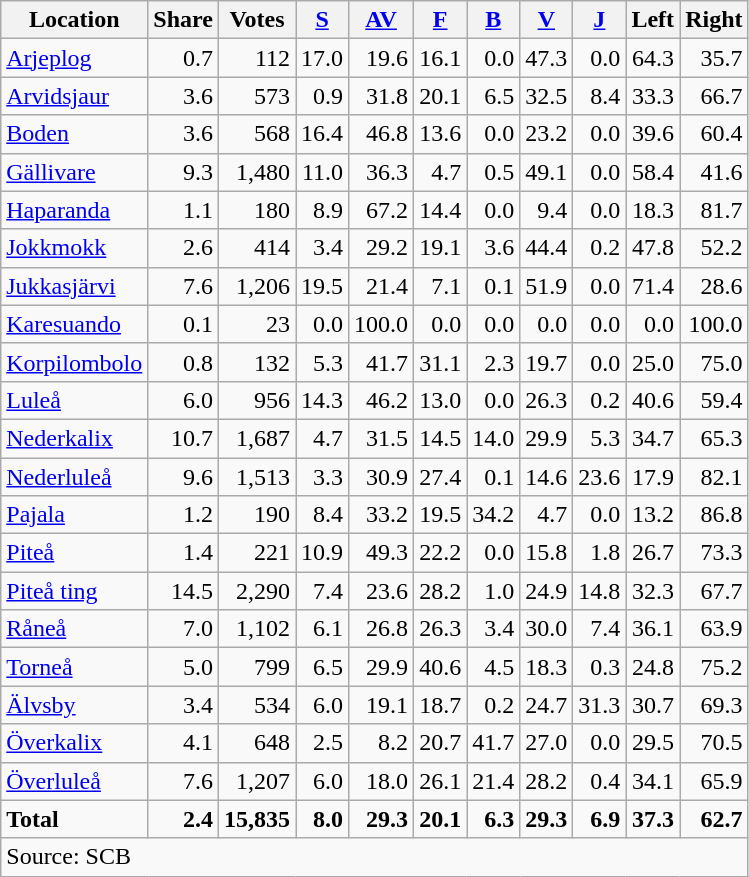<table class="wikitable sortable" style=text-align:right>
<tr>
<th>Location</th>
<th>Share</th>
<th>Votes</th>
<th><a href='#'>S</a></th>
<th><a href='#'>AV</a></th>
<th><a href='#'>F</a></th>
<th><a href='#'>B</a></th>
<th><a href='#'>V</a></th>
<th><a href='#'>J</a></th>
<th>Left</th>
<th>Right</th>
</tr>
<tr>
<td align=left><a href='#'>Arjeplog</a></td>
<td>0.7</td>
<td>112</td>
<td>17.0</td>
<td>19.6</td>
<td>16.1</td>
<td>0.0</td>
<td>47.3</td>
<td>0.0</td>
<td>64.3</td>
<td>35.7</td>
</tr>
<tr>
<td align=left><a href='#'>Arvidsjaur</a></td>
<td>3.6</td>
<td>573</td>
<td>0.9</td>
<td>31.8</td>
<td>20.1</td>
<td>6.5</td>
<td>32.5</td>
<td>8.4</td>
<td>33.3</td>
<td>66.7</td>
</tr>
<tr>
<td align=left><a href='#'>Boden</a></td>
<td>3.6</td>
<td>568</td>
<td>16.4</td>
<td>46.8</td>
<td>13.6</td>
<td>0.0</td>
<td>23.2</td>
<td>0.0</td>
<td>39.6</td>
<td>60.4</td>
</tr>
<tr>
<td align=left><a href='#'>Gällivare</a></td>
<td>9.3</td>
<td>1,480</td>
<td>11.0</td>
<td>36.3</td>
<td>4.7</td>
<td>0.5</td>
<td>49.1</td>
<td>0.0</td>
<td>58.4</td>
<td>41.6</td>
</tr>
<tr>
<td align=left><a href='#'>Haparanda</a></td>
<td>1.1</td>
<td>180</td>
<td>8.9</td>
<td>67.2</td>
<td>14.4</td>
<td>0.0</td>
<td>9.4</td>
<td>0.0</td>
<td>18.3</td>
<td>81.7</td>
</tr>
<tr>
<td align=left><a href='#'>Jokkmokk</a></td>
<td>2.6</td>
<td>414</td>
<td>3.4</td>
<td>29.2</td>
<td>19.1</td>
<td>3.6</td>
<td>44.4</td>
<td>0.2</td>
<td>47.8</td>
<td>52.2</td>
</tr>
<tr>
<td align=left><a href='#'>Jukkasjärvi</a></td>
<td>7.6</td>
<td>1,206</td>
<td>19.5</td>
<td>21.4</td>
<td>7.1</td>
<td>0.1</td>
<td>51.9</td>
<td>0.0</td>
<td>71.4</td>
<td>28.6</td>
</tr>
<tr>
<td align=left><a href='#'>Karesuando</a></td>
<td>0.1</td>
<td>23</td>
<td>0.0</td>
<td>100.0</td>
<td>0.0</td>
<td>0.0</td>
<td>0.0</td>
<td>0.0</td>
<td>0.0</td>
<td>100.0</td>
</tr>
<tr>
<td align=left><a href='#'>Korpilombolo</a></td>
<td>0.8</td>
<td>132</td>
<td>5.3</td>
<td>41.7</td>
<td>31.1</td>
<td>2.3</td>
<td>19.7</td>
<td>0.0</td>
<td>25.0</td>
<td>75.0</td>
</tr>
<tr>
<td align=left><a href='#'>Luleå</a></td>
<td>6.0</td>
<td>956</td>
<td>14.3</td>
<td>46.2</td>
<td>13.0</td>
<td>0.0</td>
<td>26.3</td>
<td>0.2</td>
<td>40.6</td>
<td>59.4</td>
</tr>
<tr>
<td align=left><a href='#'>Nederkalix</a></td>
<td>10.7</td>
<td>1,687</td>
<td>4.7</td>
<td>31.5</td>
<td>14.5</td>
<td>14.0</td>
<td>29.9</td>
<td>5.3</td>
<td>34.7</td>
<td>65.3</td>
</tr>
<tr>
<td align=left><a href='#'>Nederluleå</a></td>
<td>9.6</td>
<td>1,513</td>
<td>3.3</td>
<td>30.9</td>
<td>27.4</td>
<td>0.1</td>
<td>14.6</td>
<td>23.6</td>
<td>17.9</td>
<td>82.1</td>
</tr>
<tr>
<td align=left><a href='#'>Pajala</a></td>
<td>1.2</td>
<td>190</td>
<td>8.4</td>
<td>33.2</td>
<td>19.5</td>
<td>34.2</td>
<td>4.7</td>
<td>0.0</td>
<td>13.2</td>
<td>86.8</td>
</tr>
<tr>
<td align=left><a href='#'>Piteå</a></td>
<td>1.4</td>
<td>221</td>
<td>10.9</td>
<td>49.3</td>
<td>22.2</td>
<td>0.0</td>
<td>15.8</td>
<td>1.8</td>
<td>26.7</td>
<td>73.3</td>
</tr>
<tr>
<td align=left><a href='#'>Piteå ting</a></td>
<td>14.5</td>
<td>2,290</td>
<td>7.4</td>
<td>23.6</td>
<td>28.2</td>
<td>1.0</td>
<td>24.9</td>
<td>14.8</td>
<td>32.3</td>
<td>67.7</td>
</tr>
<tr>
<td align=left><a href='#'>Råneå</a></td>
<td>7.0</td>
<td>1,102</td>
<td>6.1</td>
<td>26.8</td>
<td>26.3</td>
<td>3.4</td>
<td>30.0</td>
<td>7.4</td>
<td>36.1</td>
<td>63.9</td>
</tr>
<tr>
<td align=left><a href='#'>Torneå</a></td>
<td>5.0</td>
<td>799</td>
<td>6.5</td>
<td>29.9</td>
<td>40.6</td>
<td>4.5</td>
<td>18.3</td>
<td>0.3</td>
<td>24.8</td>
<td>75.2</td>
</tr>
<tr>
<td align=left><a href='#'>Älvsby</a></td>
<td>3.4</td>
<td>534</td>
<td>6.0</td>
<td>19.1</td>
<td>18.7</td>
<td>0.2</td>
<td>24.7</td>
<td>31.3</td>
<td>30.7</td>
<td>69.3</td>
</tr>
<tr>
<td align=left><a href='#'>Överkalix</a></td>
<td>4.1</td>
<td>648</td>
<td>2.5</td>
<td>8.2</td>
<td>20.7</td>
<td>41.7</td>
<td>27.0</td>
<td>0.0</td>
<td>29.5</td>
<td>70.5</td>
</tr>
<tr>
<td align=left><a href='#'>Överluleå</a></td>
<td>7.6</td>
<td>1,207</td>
<td>6.0</td>
<td>18.0</td>
<td>26.1</td>
<td>21.4</td>
<td>28.2</td>
<td>0.4</td>
<td>34.1</td>
<td>65.9</td>
</tr>
<tr>
<td align=left><strong>Total</strong></td>
<td><strong>2.4</strong></td>
<td><strong>15,835</strong></td>
<td><strong>8.0</strong></td>
<td><strong>29.3</strong></td>
<td><strong>20.1</strong></td>
<td><strong>6.3</strong></td>
<td><strong>29.3</strong></td>
<td><strong>6.9</strong></td>
<td><strong>37.3</strong></td>
<td><strong>62.7</strong></td>
</tr>
<tr>
<td align=left colspan=11>Source: SCB </td>
</tr>
</table>
